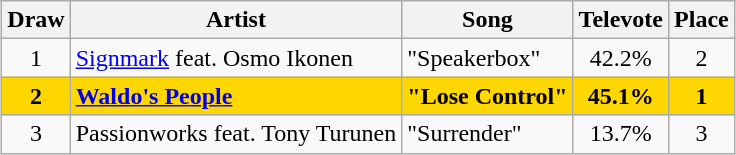<table class="sortable wikitable" style="margin: 1em auto 1em auto; text-align:center">
<tr>
<th>Draw</th>
<th>Artist</th>
<th>Song</th>
<th>Televote</th>
<th>Place</th>
</tr>
<tr>
<td>1</td>
<td align="left"><a href='#'>Signmark</a> feat. Osmo Ikonen</td>
<td align="left">"Speakerbox"</td>
<td>42.2%</td>
<td>2</td>
</tr>
<tr style="font-weight:bold; background:gold;">
<td>2</td>
<td align="left"><a href='#'>Waldo's People</a></td>
<td align="left">"Lose Control"</td>
<td>45.1%</td>
<td>1</td>
</tr>
<tr>
<td>3</td>
<td align="left">Passionworks feat. Tony Turunen</td>
<td align="left">"Surrender"</td>
<td>13.7%</td>
<td>3</td>
</tr>
</table>
